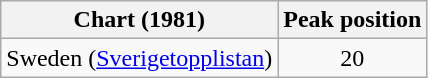<table class="wikitable plainrowheaders">
<tr>
<th>Chart (1981)</th>
<th>Peak position</th>
</tr>
<tr>
<td>Sweden (<a href='#'>Sverigetopplistan</a>)</td>
<td align="center">20</td>
</tr>
</table>
